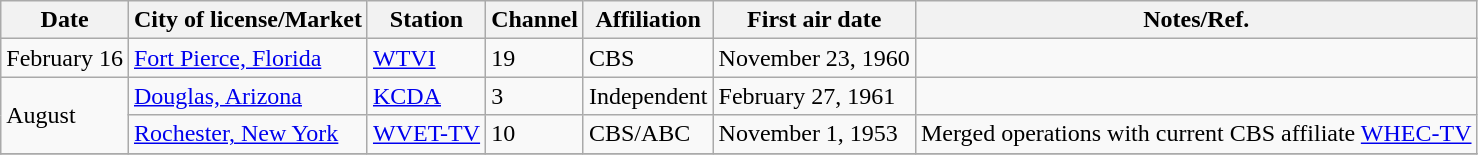<table class="wikitable unsortable">
<tr>
<th>Date</th>
<th>City of license/Market</th>
<th>Station</th>
<th>Channel</th>
<th>Affiliation</th>
<th>First air date</th>
<th>Notes/Ref.</th>
</tr>
<tr>
<td>February 16</td>
<td><a href='#'>Fort Pierce, Florida</a></td>
<td><a href='#'>WTVI</a></td>
<td>19</td>
<td>CBS</td>
<td>November 23, 1960</td>
<td></td>
</tr>
<tr>
<td rowspan=2>August</td>
<td><a href='#'>Douglas, Arizona</a></td>
<td><a href='#'>KCDA</a></td>
<td>3</td>
<td>Independent</td>
<td>February 27, 1961</td>
<td></td>
</tr>
<tr>
<td><a href='#'>Rochester, New York</a></td>
<td><a href='#'>WVET-TV</a></td>
<td>10</td>
<td>CBS/ABC</td>
<td>November 1, 1953</td>
<td>Merged operations with current CBS affiliate <a href='#'>WHEC-TV</a></td>
</tr>
<tr>
</tr>
</table>
